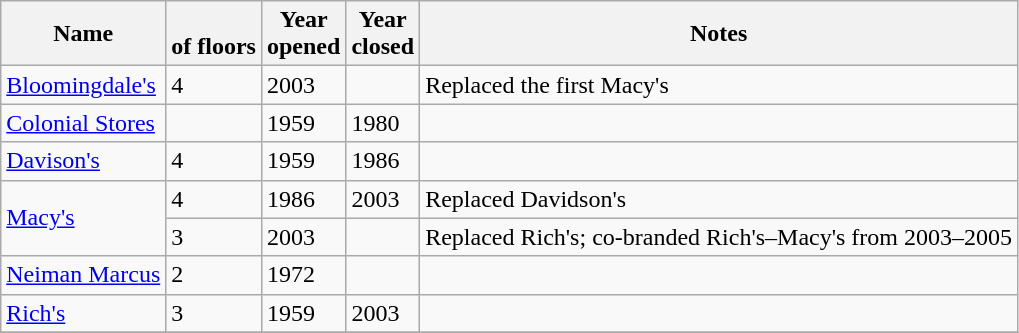<table class="wikitable sortable">
<tr>
<th>Name</th>
<th><br>of floors</th>
<th>Year<br>opened</th>
<th>Year<br>closed</th>
<th class="unsortable">Notes</th>
</tr>
<tr>
<td><a href='#'>Bloomingdale's</a></td>
<td>4</td>
<td>2003</td>
<td></td>
<td>Replaced the first Macy's</td>
</tr>
<tr>
<td><a href='#'>Colonial Stores</a></td>
<td></td>
<td>1959</td>
<td>1980</td>
<td></td>
</tr>
<tr>
<td><a href='#'>Davison's</a></td>
<td>4</td>
<td>1959</td>
<td>1986</td>
<td></td>
</tr>
<tr>
<td rowspan="2"><a href='#'>Macy's</a></td>
<td>4</td>
<td>1986</td>
<td>2003</td>
<td>Replaced Davidson's</td>
</tr>
<tr>
<td>3</td>
<td>2003</td>
<td></td>
<td>Replaced Rich's; co-branded Rich's–Macy's from 2003–2005</td>
</tr>
<tr>
<td><a href='#'>Neiman Marcus</a></td>
<td>2</td>
<td>1972</td>
<td></td>
<td></td>
</tr>
<tr>
<td><a href='#'>Rich's</a></td>
<td>3</td>
<td>1959</td>
<td>2003</td>
<td></td>
</tr>
<tr>
</tr>
</table>
